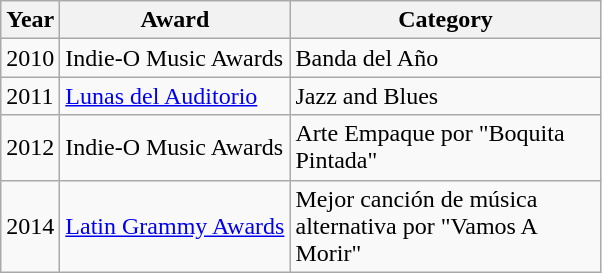<table class="wikitable">
<tr>
<th align="left">Year</th>
<th align="left">Award</th>
<th align="left">Category</th>
</tr>
<tr>
<td>2010</td>
<td align="left">Indie-O Music Awards</td>
<td width="200" align="left">Banda del Año</td>
</tr>
<tr>
<td>2011</td>
<td align="left"><a href='#'>Lunas del Auditorio</a></td>
<td width="200" align="left">Jazz and Blues</td>
</tr>
<tr>
<td>2012</td>
<td align="left">Indie-O Music Awards</td>
<td width="200" align="left">Arte Empaque por "Boquita Pintada"</td>
</tr>
<tr>
<td>2014</td>
<td align="left"><a href='#'>Latin Grammy Awards</a></td>
<td width="200" align="left">Mejor canción de música alternativa por "Vamos A Morir"</td>
</tr>
</table>
